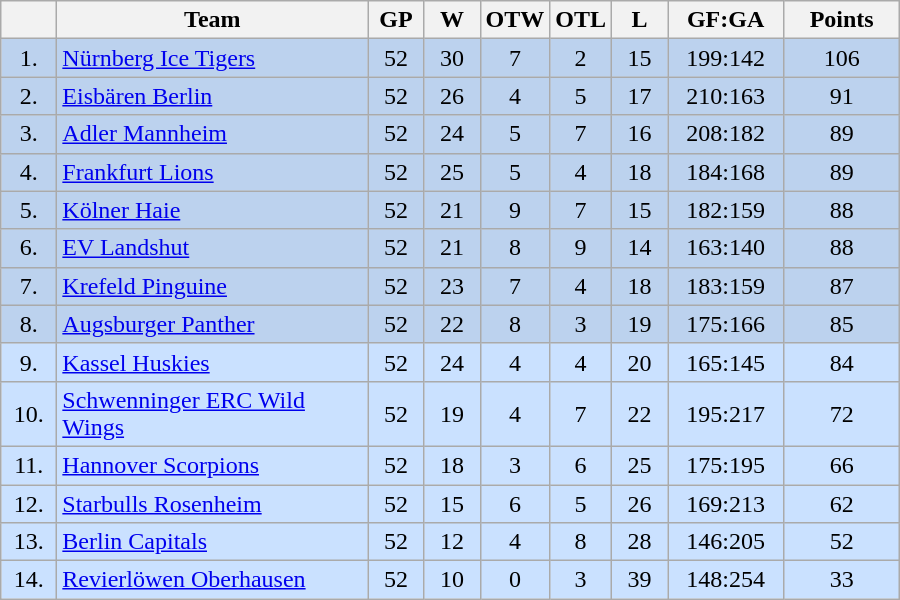<table class="wikitable">
<tr>
<th width="30"></th>
<th width="200">Team</th>
<th width="30">GP</th>
<th width="30">W</th>
<th width="30">OTW</th>
<th width="30">OTL</th>
<th width="30">L</th>
<th width="70">GF:GA</th>
<th width="70">Points</th>
</tr>
<tr bgcolor=#BCD2EE align="center">
<td>1.</td>
<td align="left"><a href='#'>Nürnberg Ice Tigers</a></td>
<td>52</td>
<td>30</td>
<td>7</td>
<td>2</td>
<td>15</td>
<td>199:142</td>
<td>106</td>
</tr>
<tr bgcolor=#BCD2EE align="center">
<td>2.</td>
<td align="left"><a href='#'>Eisbären Berlin</a></td>
<td>52</td>
<td>26</td>
<td>4</td>
<td>5</td>
<td>17</td>
<td>210:163</td>
<td>91</td>
</tr>
<tr bgcolor=#BCD2EE align="center">
<td>3.</td>
<td align="left"><a href='#'>Adler Mannheim</a></td>
<td>52</td>
<td>24</td>
<td>5</td>
<td>7</td>
<td>16</td>
<td>208:182</td>
<td>89</td>
</tr>
<tr bgcolor=#BCD2EE align="center">
<td>4.</td>
<td align="left"><a href='#'>Frankfurt Lions</a></td>
<td>52</td>
<td>25</td>
<td>5</td>
<td>4</td>
<td>18</td>
<td>184:168</td>
<td>89</td>
</tr>
<tr bgcolor=#BCD2EE align="center">
<td>5.</td>
<td align="left"><a href='#'>Kölner Haie</a></td>
<td>52</td>
<td>21</td>
<td>9</td>
<td>7</td>
<td>15</td>
<td>182:159</td>
<td>88</td>
</tr>
<tr bgcolor=#BCD2EE align="center">
<td>6.</td>
<td align="left"><a href='#'>EV Landshut</a></td>
<td>52</td>
<td>21</td>
<td>8</td>
<td>9</td>
<td>14</td>
<td>163:140</td>
<td>88</td>
</tr>
<tr bgcolor=#BCD2EE align="center">
<td>7.</td>
<td align="left"><a href='#'>Krefeld Pinguine</a></td>
<td>52</td>
<td>23</td>
<td>7</td>
<td>4</td>
<td>18</td>
<td>183:159</td>
<td>87</td>
</tr>
<tr bgcolor=#BCD2EE align="center">
<td>8.</td>
<td align="left"><a href='#'>Augsburger Panther</a></td>
<td>52</td>
<td>22</td>
<td>8</td>
<td>3</td>
<td>19</td>
<td>175:166</td>
<td>85</td>
</tr>
<tr bgcolor=#CAE1FF align="center">
<td>9.</td>
<td align="left"><a href='#'>Kassel Huskies</a></td>
<td>52</td>
<td>24</td>
<td>4</td>
<td>4</td>
<td>20</td>
<td>165:145</td>
<td>84</td>
</tr>
<tr bgcolor=#CAE1FF align="center">
<td>10.</td>
<td align="left"><a href='#'>Schwenninger ERC Wild Wings</a></td>
<td>52</td>
<td>19</td>
<td>4</td>
<td>7</td>
<td>22</td>
<td>195:217</td>
<td>72</td>
</tr>
<tr bgcolor=#CAE1FF align="center">
<td>11.</td>
<td align="left"><a href='#'>Hannover Scorpions</a></td>
<td>52</td>
<td>18</td>
<td>3</td>
<td>6</td>
<td>25</td>
<td>175:195</td>
<td>66</td>
</tr>
<tr bgcolor=#CAE1FF align="center">
<td>12.</td>
<td align="left"><a href='#'>Starbulls Rosenheim</a></td>
<td>52</td>
<td>15</td>
<td>6</td>
<td>5</td>
<td>26</td>
<td>169:213</td>
<td>62</td>
</tr>
<tr bgcolor=#CAE1FF align="center">
<td>13.</td>
<td align="left"><a href='#'>Berlin Capitals</a></td>
<td>52</td>
<td>12</td>
<td>4</td>
<td>8</td>
<td>28</td>
<td>146:205</td>
<td>52</td>
</tr>
<tr bgcolor=#CAE1FF align="center">
<td>14.</td>
<td align="left"><a href='#'>Revierlöwen Oberhausen</a></td>
<td>52</td>
<td>10</td>
<td>0</td>
<td>3</td>
<td>39</td>
<td>148:254</td>
<td>33</td>
</tr>
</table>
